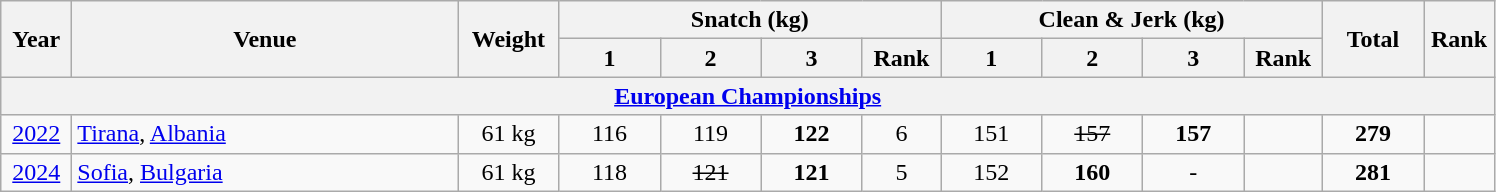<table class="wikitable" style="text-align:center;">
<tr>
<th rowspan=2 width=40>Year</th>
<th rowspan=2 width=250>Venue</th>
<th rowspan=2 width=60>Weight</th>
<th colspan=4>Snatch (kg)</th>
<th colspan=4>Clean & Jerk (kg)</th>
<th rowspan=2 width=60>Total</th>
<th rowspan=2 width=40>Rank</th>
</tr>
<tr>
<th width=60>1</th>
<th width=60>2</th>
<th width=60>3</th>
<th width=45>Rank</th>
<th width=60>1</th>
<th width=60>2</th>
<th width=60>3</th>
<th width=45>Rank</th>
</tr>
<tr>
<th colspan=13><a href='#'>European Championships</a></th>
</tr>
<tr>
<td><a href='#'>2022</a></td>
<td align="left"> <a href='#'>Tirana</a>, <a href='#'>Albania</a></td>
<td>61 kg</td>
<td>116</td>
<td>119</td>
<td><strong>122</strong></td>
<td>6</td>
<td>151</td>
<td><s>157</s></td>
<td><strong>157</strong></td>
<td></td>
<td><strong>279</strong></td>
<td></td>
</tr>
<tr>
<td><a href='#'>2024</a></td>
<td align="left"> <a href='#'>Sofia</a>, <a href='#'>Bulgaria</a></td>
<td>61 kg</td>
<td>118</td>
<td><s>121</s></td>
<td><strong>121</strong></td>
<td>5</td>
<td>152</td>
<td><strong>160</strong></td>
<td>-</td>
<td></td>
<td><strong>281</strong></td>
<td></td>
</tr>
</table>
